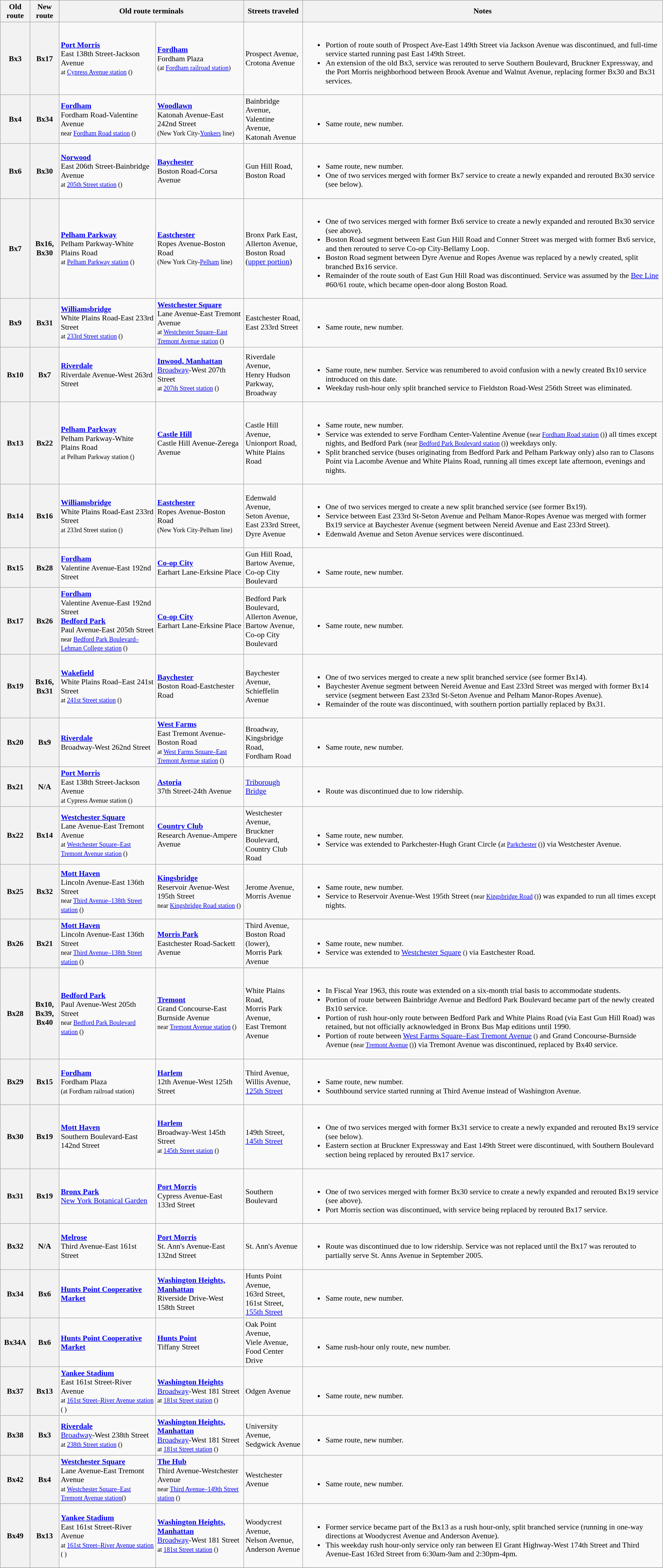<table class=wikitable style="font-size: 90%;" |>
<tr>
<th>Old route</th>
<th>New route</th>
<th colspan=2>Old route terminals</th>
<th>Streets traveled</th>
<th>Notes</th>
</tr>
<tr>
<th>Bx3</th>
<th>Bx17</th>
<td><strong><a href='#'>Port Morris</a></strong><br>East 138th Street-Jackson Avenue<br><small>at <a href='#'>Cypress Avenue station</a> ()</small></td>
<td><strong><a href='#'>Fordham</a></strong><br>Fordham Plaza<br><small>(at <a href='#'>Fordham railroad station</a>)</small></td>
<td>Prospect Avenue,<br>Crotona Avenue</td>
<td><br><ul><li>Portion of route south of Prospect Ave-East 149th Street via Jackson Avenue was discontinued, and full-time service started running past East 149th Street.</li><li>An extension of the old Bx3, service was rerouted to serve Southern Boulevard, Bruckner Expressway, and the Port Morris neighborhood between Brook Avenue and Walnut Avenue, replacing former Bx30 and Bx31 services.</li></ul></td>
</tr>
<tr>
<th>Bx4</th>
<th>Bx34</th>
<td><strong><a href='#'>Fordham</a></strong><br>Fordham Road-Valentine Avenue<br><small>near <a href='#'>Fordham Road station</a> ()</small></td>
<td><strong><a href='#'>Woodlawn</a></strong><br>Katonah Avenue-East 242nd Street<br><small>(New York City-<a href='#'>Yonkers</a> line)</small></td>
<td>Bainbridge Avenue,<br>Valentine Avenue,<br>Katonah Avenue</td>
<td><br><ul><li>Same route, new number.</li></ul></td>
</tr>
<tr>
<th>Bx6</th>
<th>Bx30</th>
<td><strong><a href='#'>Norwood</a><br></strong>East 206th Street-Bainbridge Avenue<br><small>at <a href='#'>205th Street station</a> ()</small></td>
<td><strong><a href='#'>Baychester</a></strong><br>Boston Road-Corsa Avenue</td>
<td>Gun Hill Road,<br>Boston Road</td>
<td><br><ul><li>Same route, new number.</li><li>One of two services merged with former Bx7 service to create a newly expanded and rerouted Bx30 service (see below).</li></ul></td>
</tr>
<tr>
<th>Bx7</th>
<th>Bx16,<br>Bx30</th>
<td><strong><a href='#'>Pelham Parkway</a></strong><br>Pelham Parkway-White Plains Road<br><small>at <a href='#'>Pelham Parkway station</a> ()</small></td>
<td><strong><a href='#'>Eastchester</a></strong><br>Ropes Avenue-Boston Road<br><small>(New York City-<a href='#'>Pelham</a> line)</small></td>
<td>Bronx Park East,<br>Allerton Avenue,<br>Boston Road<br>(<a href='#'>upper portion</a>)</td>
<td><br><ul><li>One of two services merged with former Bx6 service to create a newly expanded and rerouted Bx30 service (see above).</li><li>Boston Road segment between East Gun Hill Road and Conner Street was merged with former Bx6 service, and then rerouted to serve Co-op City-Bellamy Loop.</li><li>Boston Road segment between Dyre Avenue and Ropes Avenue was replaced by a newly created, split branched Bx16 service.</li><li>Remainder of the route south of East Gun Hill Road was discontinued. Service was assumed by the <a href='#'>Bee Line</a> #60/61 route, which became open-door along Boston Road.</li></ul></td>
</tr>
<tr>
<th>Bx9</th>
<th>Bx31</th>
<td><strong><a href='#'>Williamsbridge</a></strong><br>White Plains Road-East 233rd Street<br><small>at <a href='#'>233rd Street station</a> ()</small></td>
<td><strong><a href='#'>Westchester Square</a></strong><br>Lane Avenue-East Tremont Avenue<br><small>at <a href='#'>Westchester Square–East Tremont Avenue station</a> ()</small></td>
<td>Eastchester Road,<br>East 233rd Street</td>
<td><br><ul><li>Same route, new number.</li></ul></td>
</tr>
<tr>
<th>Bx10</th>
<th>Bx7</th>
<td><strong><a href='#'>Riverdale</a></strong><br>Riverdale Avenue-West 263rd Street</td>
<td><strong><a href='#'>Inwood, Manhattan</a></strong><br><a href='#'>Broadway</a>-West 207th Street<br><small>at <a href='#'>207th Street station</a> ()</small></td>
<td>Riverdale Avenue,<br>Henry Hudson Parkway,<br>Broadway</td>
<td><br><ul><li>Same route, new number. Service was renumbered to avoid confusion with a newly created Bx10 service introduced on this date.</li><li>Weekday rush-hour only split branched service to Fieldston Road-West 256th Street was eliminated.</li></ul></td>
</tr>
<tr>
<th>Bx13</th>
<th>Bx22</th>
<td><strong><a href='#'>Pelham Parkway</a></strong><br>Pelham Parkway-White Plains Road<br><small>at Pelham Parkway station ()</small></td>
<td><strong><a href='#'>Castle Hill</a></strong><br>Castle Hill Avenue-Zerega Avenue</td>
<td>Castle Hill Avenue,<br>Unionport Road,<br>White Plains Road</td>
<td><br><ul><li>Same route, new number.</li><li>Service was extended to serve Fordham Center-Valentine Avenue (<small>near <a href='#'>Fordham Road station</a> ()</small>) all times except nights, and Bedford Park (<small>near <a href='#'>Bedford Park Boulevard station</a> ()</small>) weekdays only.</li><li>Split branched service (buses originating from Bedford Park and Pelham Parkway only) also ran to Clasons Point via Lacombe Avenue and White Plains Road, running all times except late afternoon, evenings and nights.</li></ul></td>
</tr>
<tr>
<th>Bx14</th>
<th>Bx16</th>
<td><strong><a href='#'>Williamsbridge</a></strong><br>White Plains Road-East 233rd Street<br><small>at 233rd Street station ()</small></td>
<td><strong><a href='#'>Eastchester</a></strong><br>Ropes Avenue-Boston Road<br><small>(New York City-Pelham line)</small></td>
<td>Edenwald Avenue,<br>Seton Avenue,<br>East 233rd Street,<br>Dyre Avenue</td>
<td><br><ul><li>One of two services merged to create a new split branched service (see former Bx19).</li><li>Service between East 233rd St-Seton Avenue and Pelham Manor-Ropes Avenue was merged with former Bx19 service at Baychester Avenue (segment between Nereid Avenue and East 233rd Street).</li><li>Edenwald Avenue and Seton Avenue services were discontinued.</li></ul></td>
</tr>
<tr>
<th>Bx15</th>
<th>Bx28</th>
<td><strong><a href='#'>Fordham</a></strong><br>Valentine Avenue-East 192nd Street</td>
<td><strong><a href='#'>Co-op City</a></strong><br>Earhart Lane-Erksine Place</td>
<td>Gun Hill Road,<br>Bartow Avenue,<br>Co-op City Boulevard</td>
<td><br><ul><li>Same route, new number.</li></ul></td>
</tr>
<tr>
<th>Bx17</th>
<th>Bx26</th>
<td><strong><a href='#'>Fordham</a></strong><br>Valentine Avenue-East 192nd Street<br><strong><a href='#'>Bedford Park</a></strong><br>Paul Avenue-East 205th Street<br><small>near <a href='#'>Bedford Park Boulevard–Lehman College station</a> ()</small></td>
<td><strong><a href='#'>Co-op City</a></strong><br>Earhart Lane-Erksine Place</td>
<td>Bedford Park Boulevard,<br>Allerton Avenue,<br>Bartow Avenue,<br>Co-op City Boulevard</td>
<td><br><ul><li>Same route, new number.</li></ul></td>
</tr>
<tr>
<th>Bx19</th>
<th>Bx16,<br>Bx31</th>
<td><strong><a href='#'>Wakefield</a></strong><br>White Plains Road–East 241st Street<br><small>at <a href='#'>241st Street station</a> ()</small></td>
<td><strong><a href='#'>Baychester</a></strong><br>Boston Road-Eastchester Road</td>
<td>Baychester Avenue,<br>Schieffelin Avenue</td>
<td><br><ul><li>One of two services merged to create a new split branched service (see former Bx14).</li><li>Baychester Avenue segment between Nereid Avenue and East 233rd Street was merged with former Bx14 service (segment between East 233rd St-Seton Avenue and Pelham Manor-Ropes Avenue).</li><li>Remainder of the route was discontinued, with southern portion partially replaced by Bx31.</li></ul></td>
</tr>
<tr>
<th>Bx20</th>
<th>Bx9</th>
<td><strong><a href='#'>Riverdale</a></strong><br>Broadway-West 262nd Street</td>
<td><strong><a href='#'>West Farms</a></strong><br>East Tremont Avenue-Boston Road<br><small>at <a href='#'>West Farms Square–East Tremont Avenue station</a> ()</small></td>
<td>Broadway,<br>Kingsbridge Road,<br>Fordham Road</td>
<td><br><ul><li>Same route, new number.</li></ul></td>
</tr>
<tr>
<th>Bx21</th>
<th>N/A</th>
<td><strong><a href='#'>Port Morris</a></strong><br>East 138th Street-Jackson Avenue<br><small>at Cypress Avenue station ()</small></td>
<td><strong><a href='#'>Astoria</a></strong><br>37th Street-24th Avenue</td>
<td><a href='#'>Triborough Bridge</a></td>
<td><br><ul><li>Route was discontinued due to low ridership.</li></ul></td>
</tr>
<tr>
<th>Bx22</th>
<th>Bx14</th>
<td><strong><a href='#'>Westchester Square</a></strong><br>Lane Avenue-East Tremont Avenue<br><small>at <a href='#'>Westchester Square–East Tremont Avenue station</a> ()</small></td>
<td><strong><a href='#'>Country Club</a></strong><br>Research Avenue-Ampere Avenue</td>
<td>Westchester Avenue,<br>Bruckner Boulevard,<br>Country Club Road</td>
<td><br><ul><li>Same route, new number.</li><li>Service was extended to Parkchester-Hugh Grant Circle (<small>at <a href='#'>Parkchester</a> ()</small>) via Westchester Avenue.</li></ul></td>
</tr>
<tr>
<th>Bx25</th>
<th>Bx32</th>
<td><strong><a href='#'>Mott Haven</a></strong><br>Lincoln Avenue-East 136th Street<br><small>near <a href='#'>Third Avenue–138th Street station</a> ()</small></td>
<td><strong><a href='#'>Kingsbridge</a></strong><br>Reservoir Avenue-West 195th Street<br><small>near <a href='#'>Kingsbridge Road station</a> ()</small></td>
<td>Jerome Avenue,<br>Morris Avenue</td>
<td><br><ul><li>Same route, new number.</li><li>Service to Reservoir Avenue-West 195th Street (<small>near <a href='#'>Kingsbridge Road</a> ()</small>) was expanded to run all times except nights.</li></ul></td>
</tr>
<tr>
<th>Bx26</th>
<th>Bx21</th>
<td><strong><a href='#'>Mott Haven</a></strong><br>Lincoln Avenue-East 136th Street<br><small>near <a href='#'>Third Avenue–138th Street station</a> ()</small></td>
<td><strong><a href='#'>Morris Park</a></strong><br>Eastchester Road-Sackett Avenue</td>
<td>Third Avenue,<br>Boston Road (lower),<br>Morris Park Avenue</td>
<td><br><ul><li>Same route, new number.</li><li>Service was extended to <a href='#'>Westchester Square</a> <small>()</small> via Eastchester Road.</li></ul></td>
</tr>
<tr>
<th>Bx28</th>
<th>Bx10,<br>Bx39,<br>Bx40</th>
<td><strong><a href='#'>Bedford Park</a></strong><br>Paul Avenue-West 205th Street<br><small>near <a href='#'>Bedford Park Boulevard station</a> ()</small></td>
<td><strong><a href='#'>Tremont</a></strong><br>Grand Concourse-East Burnside Avenue<br><small>near <a href='#'>Tremont Avenue station</a> ()</small></td>
<td>White Plains Road,<br>Morris Park Avenue,<br>East Tremont Avenue</td>
<td><br><ul><li>In Fiscal Year 1963, this route was extended on a six-month trial basis to accommodate students.</li><li>Portion of route between Bainbridge Avenue and Bedford Park Boulevard became part of the newly created Bx10 service.</li><li>Portion of rush hour-only route between Bedford Park and White Plains Road (via East Gun Hill Road) was retained, but not officially acknowledged in Bronx Bus Map editions until 1990.</li><li>Portion of route between <a href='#'>West Farms Square–East Tremont Avenue</a> <small>()</small> and Grand Concourse-Burnside Avenue (<small>near <a href='#'>Tremont Avenue</a> ()</small>) via Tremont Avenue was discontinued, replaced by Bx40 service.</li></ul></td>
</tr>
<tr>
<th>Bx29</th>
<th>Bx15</th>
<td><strong><a href='#'>Fordham</a></strong><br>Fordham Plaza<br><small>(at Fordham railroad station)</small></td>
<td><strong><a href='#'>Harlem</a></strong><br>12th Avenue-West 125th Street</td>
<td>Third Avenue,<br>Willis Avenue,<br><a href='#'>125th Street</a></td>
<td><br><ul><li>Same route, new number.</li><li>Southbound service started running at Third Avenue instead of Washington Avenue.</li></ul></td>
</tr>
<tr>
<th>Bx30</th>
<th>Bx19</th>
<td><strong><a href='#'>Mott Haven</a></strong><br>Southern Boulevard-East 142nd Street</td>
<td><strong><a href='#'>Harlem</a></strong><br>Broadway-West 145th Street<br><small>at <a href='#'>145th Street station</a> ()</small></td>
<td>149th Street,<br><a href='#'>145th Street</a></td>
<td><br><ul><li>One of two services merged with former Bx31 service to create a newly expanded and rerouted Bx19 service (see below).</li><li>Eastern section at Bruckner Expressway and East 149th Street were discontinued, with Southern Boulevard section being replaced by rerouted Bx17 service.</li></ul></td>
</tr>
<tr>
<th>Bx31</th>
<th>Bx19</th>
<td><strong><a href='#'>Bronx Park</a></strong><br><a href='#'>New York Botanical Garden</a></td>
<td><strong><a href='#'>Port Morris</a></strong><br>Cypress Avenue-East 133rd Street</td>
<td>Southern Boulevard</td>
<td><br><ul><li>One of two services merged with former Bx30 service to create a newly expanded and rerouted Bx19 service (see above).</li><li>Port Morris section was discontinued, with service being replaced by rerouted Bx17 service.</li></ul></td>
</tr>
<tr>
<th>Bx32</th>
<th>N/A</th>
<td><strong><a href='#'>Melrose</a></strong><br>Third Avenue-East 161st Street</td>
<td><strong><a href='#'>Port Morris</a></strong><br>St. Ann's Avenue-East 132nd Street</td>
<td>St. Ann's Avenue</td>
<td><br><ul><li>Route was discontinued due to low ridership. Service was not replaced until the Bx17 was rerouted to partially serve St. Anns Avenue in September 2005.</li></ul></td>
</tr>
<tr>
<th>Bx34</th>
<th>Bx6</th>
<td><strong><a href='#'>Hunts Point Cooperative Market</a></strong></td>
<td><strong><a href='#'>Washington Heights, Manhattan</a></strong><br>Riverside Drive-West 158th Street</td>
<td>Hunts Point Avenue,<br>163rd Street,<br>161st Street,<br><a href='#'>155th Street</a></td>
<td><br><ul><li>Same route, new number.</li></ul></td>
</tr>
<tr>
<th>Bx34A</th>
<th>Bx6</th>
<td><strong><a href='#'>Hunts Point Cooperative Market</a></strong></td>
<td><strong><a href='#'>Hunts Point</a></strong><br>Tiffany Street</td>
<td>Oak Point Avenue,<br>Viele Avenue,<br>Food Center Drive</td>
<td><br><ul><li>Same rush-hour only route, new number.</li></ul></td>
</tr>
<tr>
<th>Bx37</th>
<th>Bx13</th>
<td><strong><a href='#'>Yankee Stadium</a></strong><br>East 161st Street-River Avenue <br><small>at <a href='#'>161st Street–River Avenue station</a> ( )</small></td>
<td><strong><a href='#'>Washington Heights</a></strong><br><a href='#'>Broadway</a>-West 181 Street<br><small>at <a href='#'>181st Street station</a> ()</small></td>
<td>Odgen Avenue</td>
<td><br><ul><li>Same route, new number.</li></ul></td>
</tr>
<tr>
<th>Bx38</th>
<th>Bx3</th>
<td><strong><a href='#'>Riverdale</a></strong><br><a href='#'>Broadway</a>-West 238th Street<br><small>at <a href='#'>238th Street station</a> ()</small></td>
<td><strong><a href='#'>Washington Heights, Manhattan</a></strong><br><a href='#'>Broadway</a>-West 181 Street<br><small>at <a href='#'>181st Street station</a> ()</small></td>
<td>University Avenue,<br>Sedgwick Avenue</td>
<td><br><ul><li>Same route, new number.</li></ul></td>
</tr>
<tr>
<th>Bx42</th>
<th>Bx4</th>
<td><strong><a href='#'>Westchester Square</a></strong><br>Lane Avenue-East Tremont Avenue<br><small>at <a href='#'>Westchester Square–East Tremont Avenue station</a>()</small></td>
<td><strong><a href='#'>The Hub</a></strong><br>Third Avenue-Westchester Avenue<br><small>near <a href='#'>Third Avenue–149th Street station</a> ()</small></td>
<td>Westchester Avenue</td>
<td><br><ul><li>Same route, new number.</li></ul></td>
</tr>
<tr>
<th>Bx49</th>
<th>Bx13</th>
<td><strong><a href='#'>Yankee Stadium</a></strong><br>East 161st Street-River Avenue <br><small>at <a href='#'>161st Street–River Avenue station</a> ( )</small></td>
<td><strong><a href='#'>Washington Heights, Manhattan</a></strong><br><a href='#'>Broadway</a>-West 181 Street<br><small>at <a href='#'>181st Street station</a> ()</small></td>
<td>Woodycrest Avenue,<br>Nelson Avenue,<br>Anderson Avenue</td>
<td><br><ul><li>Former service became part of the Bx13 as a rush hour-only, split branched service (running in one-way directions at Woodycrest Avenue and Anderson Avenue).</li><li>This weekday rush hour-only service only ran between El Grant Highway-West 174th Street and Third Avenue-East 163rd Street from 6:30am-9am and 2:30pm-4pm.</li></ul></td>
</tr>
<tr>
</tr>
</table>
